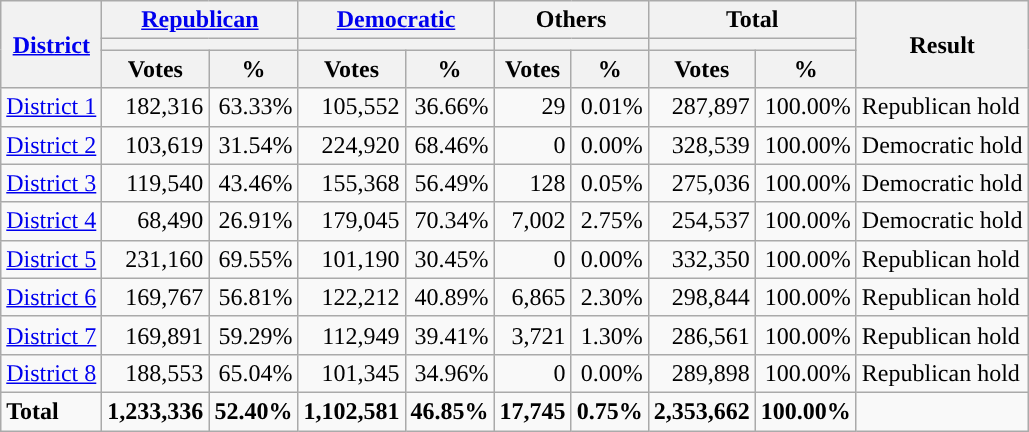<table class="wikitable plainrowheaders sortable" style="font-size:100%; text-align:right;">
<tr>
<th scope=col rowspan=3><a href='#'>District</a></th>
<th scope=col colspan=2><a href='#'>Republican</a></th>
<th scope=col colspan=2><a href='#'>Democratic</a></th>
<th scope=col colspan=2>Others</th>
<th scope=col colspan=2>Total</th>
<th scope=col rowspan=3>Result</th>
</tr>
<tr>
<th scope=col colspan=2 style="background:"></th>
<th scope=col colspan=2 style="background:"></th>
<th scope=col colspan=2></th>
<th scope=col colspan=2></th>
</tr>
<tr>
<th scope=col data-sort-type="number">Votes</th>
<th scope=col data-sort-type="number">%</th>
<th scope=col data-sort-type="number">Votes</th>
<th scope=col data-sort-type="number">%</th>
<th scope=col data-sort-type="number">Votes</th>
<th scope=col data-sort-type="number">%</th>
<th scope=col data-sort-type="number">Votes</th>
<th scope=col data-sort-type="number">%</th>
</tr>
<tr>
<td align=left><a href='#'>District 1</a></td>
<td>182,316</td>
<td>63.33%</td>
<td>105,552</td>
<td>36.66%</td>
<td>29</td>
<td>0.01%</td>
<td>287,897</td>
<td>100.00%</td>
<td align=left>Republican hold</td>
</tr>
<tr>
<td align=left><a href='#'>District 2</a></td>
<td>103,619</td>
<td>31.54%</td>
<td>224,920</td>
<td>68.46%</td>
<td>0</td>
<td>0.00%</td>
<td>328,539</td>
<td>100.00%</td>
<td align=left>Democratic hold</td>
</tr>
<tr>
<td align=left><a href='#'>District 3</a></td>
<td>119,540</td>
<td>43.46%</td>
<td>155,368</td>
<td>56.49%</td>
<td>128</td>
<td>0.05%</td>
<td>275,036</td>
<td>100.00%</td>
<td align=left>Democratic hold</td>
</tr>
<tr>
<td align=left><a href='#'>District 4</a></td>
<td>68,490</td>
<td>26.91%</td>
<td>179,045</td>
<td>70.34%</td>
<td>7,002</td>
<td>2.75%</td>
<td>254,537</td>
<td>100.00%</td>
<td align=left>Democratic hold</td>
</tr>
<tr>
<td align=left><a href='#'>District 5</a></td>
<td>231,160</td>
<td>69.55%</td>
<td>101,190</td>
<td>30.45%</td>
<td>0</td>
<td>0.00%</td>
<td>332,350</td>
<td>100.00%</td>
<td align=left>Republican hold</td>
</tr>
<tr>
<td align=left><a href='#'>District 6</a></td>
<td>169,767</td>
<td>56.81%</td>
<td>122,212</td>
<td>40.89%</td>
<td>6,865</td>
<td>2.30%</td>
<td>298,844</td>
<td>100.00%</td>
<td align=left>Republican hold</td>
</tr>
<tr>
<td align=left><a href='#'>District 7</a></td>
<td>169,891</td>
<td>59.29%</td>
<td>112,949</td>
<td>39.41%</td>
<td>3,721</td>
<td>1.30%</td>
<td>286,561</td>
<td>100.00%</td>
<td align=left>Republican hold</td>
</tr>
<tr>
<td align=left><a href='#'>District 8</a></td>
<td>188,553</td>
<td>65.04%</td>
<td>101,345</td>
<td>34.96%</td>
<td>0</td>
<td>0.00%</td>
<td>289,898</td>
<td>100.00%</td>
<td align=left>Republican hold</td>
</tr>
<tr class="sortbottom" style="font-weight:bold">
<td align=left>Total</td>
<td>1,233,336</td>
<td>52.40%</td>
<td>1,102,581</td>
<td>46.85%</td>
<td>17,745</td>
<td>0.75%</td>
<td>2,353,662</td>
<td>100.00%</td>
<td></td>
</tr>
</table>
